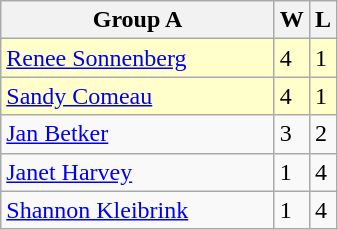<table class="wikitable">
<tr>
<th width=175>Group A</th>
<th>W</th>
<th>L</th>
</tr>
<tr bgcolor=#ffffcc>
<td> <a href='#'>Renee Sonnenberg</a></td>
<td>4</td>
<td>1</td>
</tr>
<tr bgcolor=#ffffcc>
<td> <a href='#'>Sandy Comeau</a></td>
<td>4</td>
<td>1</td>
</tr>
<tr>
<td> <a href='#'>Jan Betker</a></td>
<td>3</td>
<td>2</td>
</tr>
<tr>
<td> <a href='#'>Janet Harvey</a></td>
<td>1</td>
<td>4</td>
</tr>
<tr>
<td> <a href='#'>Shannon Kleibrink</a></td>
<td>1</td>
<td>4</td>
</tr>
</table>
